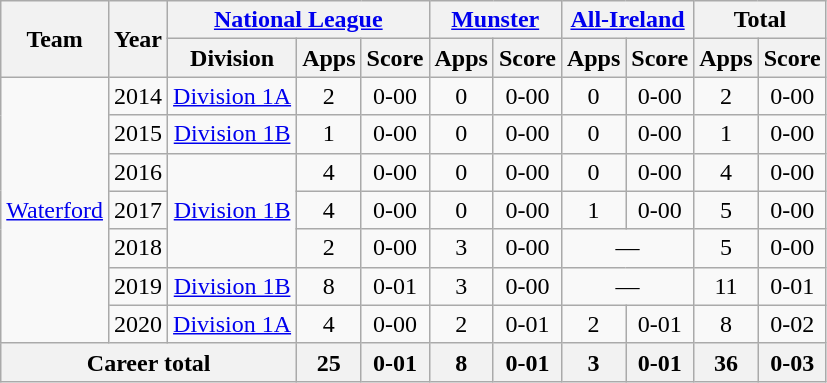<table class="wikitable" style="text-align:center">
<tr>
<th rowspan="2">Team</th>
<th rowspan="2">Year</th>
<th colspan="3"><a href='#'>National League</a></th>
<th colspan="2"><a href='#'>Munster</a></th>
<th colspan="2"><a href='#'>All-Ireland</a></th>
<th colspan="2">Total</th>
</tr>
<tr>
<th>Division</th>
<th>Apps</th>
<th>Score</th>
<th>Apps</th>
<th>Score</th>
<th>Apps</th>
<th>Score</th>
<th>Apps</th>
<th>Score</th>
</tr>
<tr>
<td rowspan="7"><a href='#'>Waterford</a></td>
<td>2014</td>
<td rowspan="1"><a href='#'>Division 1A</a></td>
<td>2</td>
<td>0-00</td>
<td>0</td>
<td>0-00</td>
<td>0</td>
<td>0-00</td>
<td>2</td>
<td>0-00</td>
</tr>
<tr>
<td>2015</td>
<td rowspan="1"><a href='#'>Division 1B</a></td>
<td>1</td>
<td>0-00</td>
<td>0</td>
<td>0-00</td>
<td>0</td>
<td>0-00</td>
<td>1</td>
<td>0-00</td>
</tr>
<tr>
<td>2016</td>
<td rowspan="3"><a href='#'>Division 1B</a></td>
<td>4</td>
<td>0-00</td>
<td>0</td>
<td>0-00</td>
<td>0</td>
<td>0-00</td>
<td>4</td>
<td>0-00</td>
</tr>
<tr>
<td>2017</td>
<td>4</td>
<td>0-00</td>
<td>0</td>
<td>0-00</td>
<td>1</td>
<td>0-00</td>
<td>5</td>
<td>0-00</td>
</tr>
<tr>
<td>2018</td>
<td>2</td>
<td>0-00</td>
<td>3</td>
<td>0-00</td>
<td colspan=2>—</td>
<td>5</td>
<td>0-00</td>
</tr>
<tr>
<td>2019</td>
<td rowspan="1"><a href='#'>Division 1B</a></td>
<td>8</td>
<td>0-01</td>
<td>3</td>
<td>0-00</td>
<td colspan=2>—</td>
<td>11</td>
<td>0-01</td>
</tr>
<tr>
<td>2020</td>
<td rowspan="1"><a href='#'>Division 1A</a></td>
<td>4</td>
<td>0-00</td>
<td>2</td>
<td>0-01</td>
<td>2</td>
<td>0-01</td>
<td>8</td>
<td>0-02</td>
</tr>
<tr>
<th colspan="3">Career total</th>
<th>25</th>
<th>0-01</th>
<th>8</th>
<th>0-01</th>
<th>3</th>
<th>0-01</th>
<th>36</th>
<th>0-03</th>
</tr>
</table>
